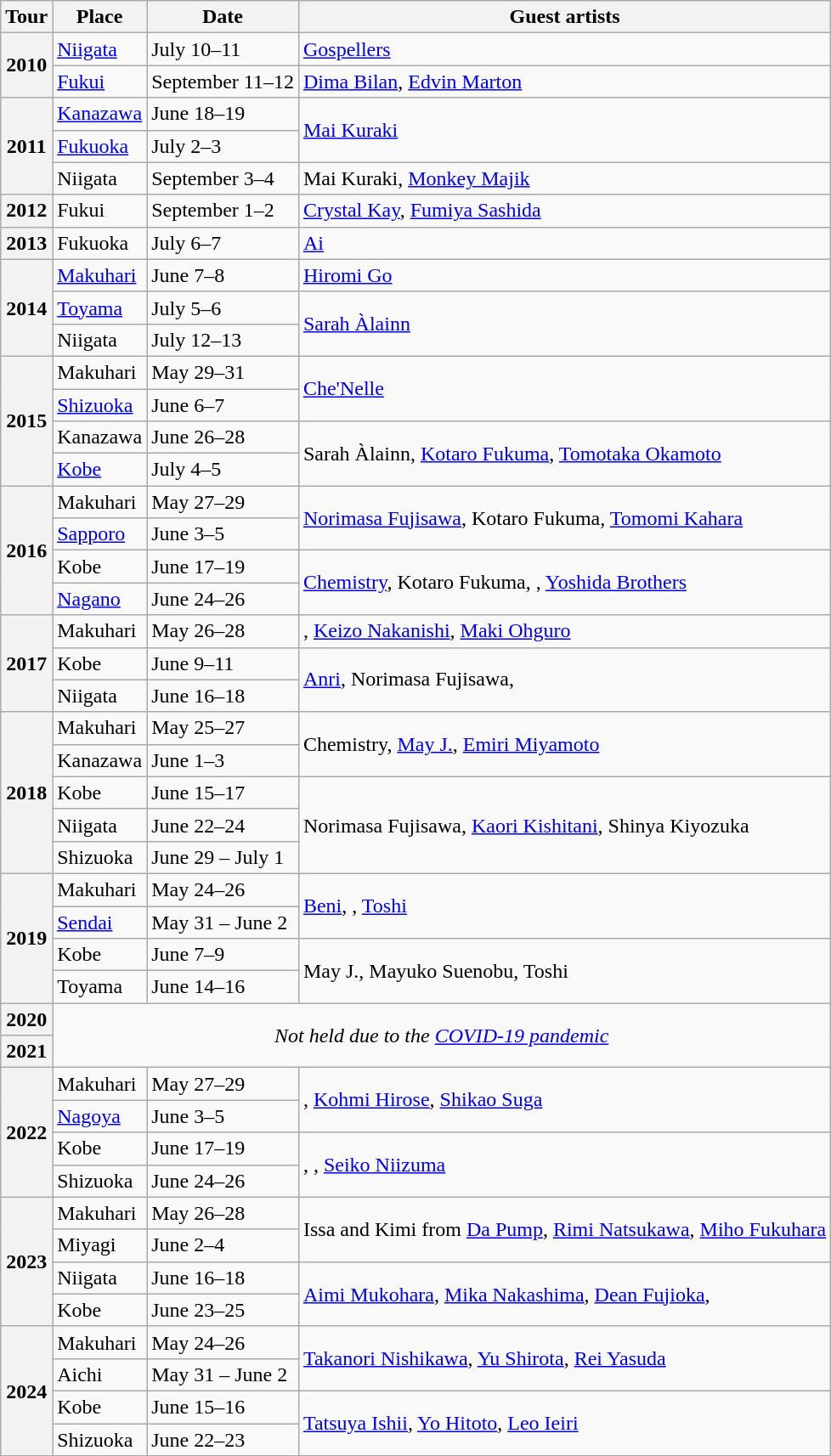<table class="wikitable">
<tr>
<th scope=col>Tour</th>
<th scope=col>Place</th>
<th scope=col>Date</th>
<th scope=col>Guest artists</th>
</tr>
<tr>
<th scope=row rowspan=2>2010<br></th>
<td><a href='#'>Niigata</a></td>
<td>July 10–11</td>
<td><a href='#'>Gospellers</a></td>
</tr>
<tr>
<td><a href='#'>Fukui</a></td>
<td>September 11–12</td>
<td><a href='#'>Dima Bilan</a>, <a href='#'>Edvin Marton</a></td>
</tr>
<tr>
<th scope=row rowspan=3>2011<br></th>
<td><a href='#'>Kanazawa</a></td>
<td>June 18–19</td>
<td rowspan=2><a href='#'>Mai Kuraki</a></td>
</tr>
<tr>
<td><a href='#'>Fukuoka</a></td>
<td>July 2–3</td>
</tr>
<tr>
<td>Niigata</td>
<td>September 3–4</td>
<td>Mai Kuraki, <a href='#'>Monkey Majik</a></td>
</tr>
<tr>
<th scope=row>2012<br></th>
<td>Fukui</td>
<td>September 1–2</td>
<td><a href='#'>Crystal Kay</a>, <a href='#'>Fumiya Sashida</a></td>
</tr>
<tr>
<th scope=row>2013<br></th>
<td>Fukuoka</td>
<td>July 6–7</td>
<td><a href='#'>Ai</a></td>
</tr>
<tr>
<th scope=row rowspan=3>2014<br></th>
<td><a href='#'>Makuhari</a></td>
<td>June 7–8</td>
<td><a href='#'>Hiromi Go</a></td>
</tr>
<tr>
<td><a href='#'>Toyama</a></td>
<td>July 5–6</td>
<td rowspan=2><a href='#'>Sarah Àlainn</a></td>
</tr>
<tr>
<td>Niigata</td>
<td>July 12–13</td>
</tr>
<tr>
<th scope=row rowspan=4>2015</th>
<td>Makuhari</td>
<td>May 29–31</td>
<td rowspan=2><a href='#'>Che'Nelle</a></td>
</tr>
<tr>
<td><a href='#'>Shizuoka</a></td>
<td>June 6–7</td>
</tr>
<tr>
<td>Kanazawa</td>
<td>June 26–28</td>
<td rowspan=2>Sarah Àlainn, <a href='#'>Kotaro Fukuma</a>, <a href='#'>Tomotaka Okamoto</a></td>
</tr>
<tr>
<td><a href='#'>Kobe</a></td>
<td>July 4–5</td>
</tr>
<tr>
<th scope=row rowspan=4>2016</th>
<td>Makuhari</td>
<td>May 27–29</td>
<td rowspan=2><a href='#'>Norimasa Fujisawa</a>, Kotaro Fukuma, <a href='#'>Tomomi Kahara</a></td>
</tr>
<tr>
<td><a href='#'>Sapporo</a></td>
<td>June 3–5</td>
</tr>
<tr>
<td>Kobe</td>
<td>June 17–19</td>
<td rowspan=2><a href='#'>Chemistry</a>, Kotaro Fukuma, , <a href='#'>Yoshida Brothers</a></td>
</tr>
<tr>
<td><a href='#'>Nagano</a></td>
<td>June 24–26</td>
</tr>
<tr>
<th scope=row rowspan=3>2017</th>
<td>Makuhari</td>
<td>May 26–28</td>
<td>, <a href='#'>Keizo Nakanishi</a>, <a href='#'>Maki Ohguro</a></td>
</tr>
<tr>
<td>Kobe</td>
<td>June 9–11</td>
<td rowspan=2><a href='#'>Anri</a>, Norimasa Fujisawa, </td>
</tr>
<tr>
<td>Niigata</td>
<td>June 16–18</td>
</tr>
<tr>
<th scope=row rowspan=5>2018</th>
<td>Makuhari</td>
<td>May 25–27</td>
<td rowspan=2>Chemistry, <a href='#'>May J.</a>, <a href='#'>Emiri Miyamoto</a></td>
</tr>
<tr>
<td>Kanazawa</td>
<td>June 1–3</td>
</tr>
<tr>
<td>Kobe</td>
<td>June 15–17</td>
<td rowspan=3>Norimasa Fujisawa, <a href='#'>Kaori Kishitani</a>, Shinya Kiyozuka</td>
</tr>
<tr>
<td>Niigata</td>
<td>June 22–24</td>
</tr>
<tr>
<td>Shizuoka</td>
<td>June 29 – July 1</td>
</tr>
<tr>
<th scope=row rowspan=4>2019<br></th>
<td>Makuhari</td>
<td>May 24–26</td>
<td rowspan=2><a href='#'>Beni</a>, , <a href='#'>Toshi</a></td>
</tr>
<tr>
<td><a href='#'>Sendai</a></td>
<td>May 31 – June 2</td>
</tr>
<tr>
<td>Kobe</td>
<td>June 7–9</td>
<td rowspan=2>May J., Mayuko Suenobu, Toshi</td>
</tr>
<tr>
<td>Toyama</td>
<td>June 14–16</td>
</tr>
<tr>
<th scope=row>2020</th>
<td rowspan=2 colspan=3 align=center><em>Not held due to the <a href='#'>COVID-19 pandemic</a></em></td>
</tr>
<tr>
<th scope=row>2021</th>
</tr>
<tr>
<th scope=row rowspan=4>2022</th>
<td>Makuhari</td>
<td>May 27–29</td>
<td rowspan=2>, <a href='#'>Kohmi Hirose</a>, <a href='#'>Shikao Suga</a></td>
</tr>
<tr>
<td><a href='#'>Nagoya</a></td>
<td>June 3–5</td>
</tr>
<tr>
<td>Kobe</td>
<td>June 17–19</td>
<td rowspan=2>, , <a href='#'>Seiko Niizuma</a></td>
</tr>
<tr>
<td>Shizuoka</td>
<td>June 24–26</td>
</tr>
<tr>
<th scope=row rowspan=4>2023</th>
<td>Makuhari</td>
<td>May 26–28</td>
<td rowspan=2>Issa and Kimi from <a href='#'>Da Pump</a>, <a href='#'>Rimi Natsukawa</a>, <a href='#'>Miho Fukuhara</a></td>
</tr>
<tr>
<td>Miyagi</td>
<td>June 2–4</td>
</tr>
<tr>
<td>Niigata</td>
<td>June 16–18</td>
<td rowspan=2><a href='#'>Aimi Mukohara</a>, <a href='#'>Mika Nakashima</a>, <a href='#'>Dean Fujioka</a>, </td>
</tr>
<tr>
<td>Kobe</td>
<td>June 23–25</td>
</tr>
<tr>
<th scope=row rowspan=4>2024</th>
<td>Makuhari</td>
<td>May 24–26</td>
<td rowspan=2><a href='#'>Takanori Nishikawa</a>, <a href='#'>Yu Shirota</a>, <a href='#'>Rei Yasuda</a></td>
</tr>
<tr>
<td>Aichi</td>
<td>May 31 – June 2</td>
</tr>
<tr>
<td>Kobe</td>
<td>June 15–16</td>
<td rowspan=2><a href='#'>Tatsuya Ishii</a>, <a href='#'>Yo Hitoto</a>, <a href='#'>Leo Ieiri</a></td>
</tr>
<tr>
<td>Shizuoka</td>
<td>June 22–23</td>
</tr>
</table>
